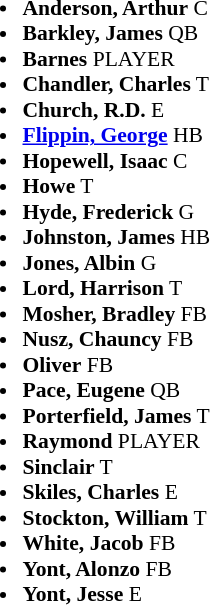<table class="toccolours" style="border-collapse:collapse; font-size:90%;">
<tr>
<td colspan=7 align="right"></td>
</tr>
<tr>
<td valign="top"><br><ul><li><strong>Anderson, Arthur</strong> C</li><li><strong>Barkley, James</strong> QB</li><li><strong>Barnes</strong> PLAYER</li><li><strong>Chandler, Charles</strong> T</li><li><strong>Church, R.D.</strong> E</li><li><strong><a href='#'>Flippin, George</a></strong> HB</li><li><strong>Hopewell, Isaac</strong> C</li><li><strong>Howe</strong> T</li><li><strong>Hyde, Frederick</strong> G</li><li><strong>Johnston, James</strong> HB</li><li><strong>Jones, Albin</strong> G</li><li><strong>Lord, Harrison</strong> T</li><li><strong>Mosher, Bradley</strong> FB</li><li><strong>Nusz, Chauncy</strong> FB</li><li><strong>Oliver</strong> FB</li><li><strong>Pace, Eugene</strong> QB</li><li><strong>Porterfield, James</strong> T</li><li><strong>Raymond</strong> PLAYER</li><li><strong>Sinclair</strong> T</li><li><strong>Skiles, Charles</strong> E</li><li><strong>Stockton, William</strong> T</li><li><strong>White, Jacob</strong> FB</li><li><strong>Yont, Alonzo</strong> FB</li><li><strong>Yont, Jesse</strong> E</li></ul></td>
</tr>
</table>
